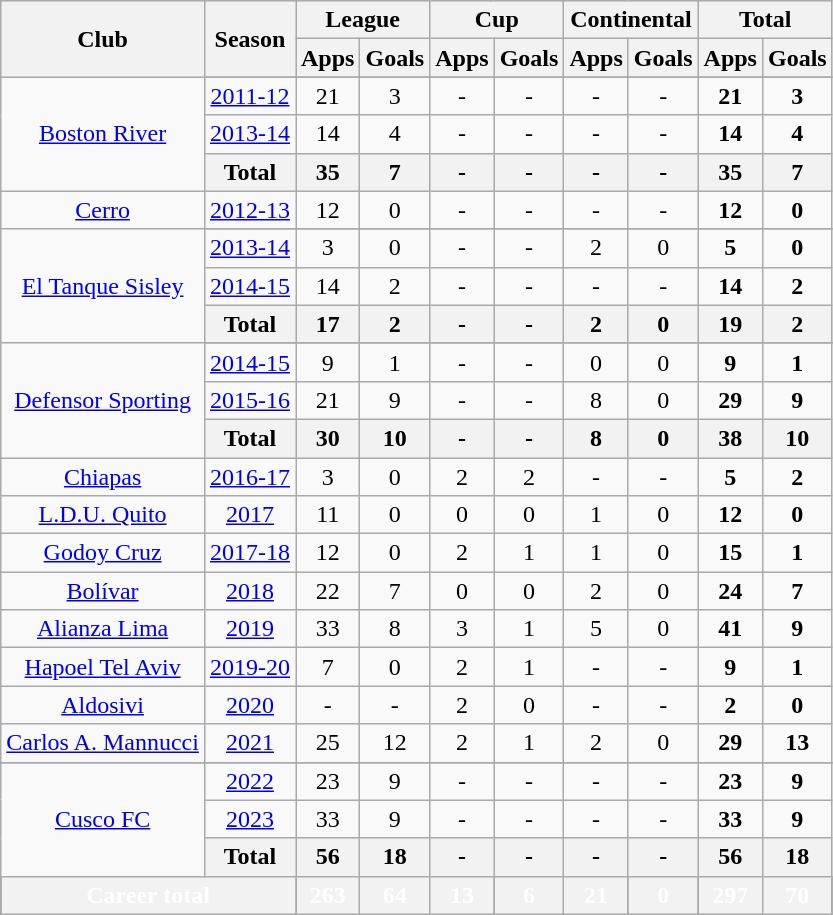<table class="wikitable" style="text-align:center">
<tr style="background:#DDDDDD">
<th rowspan="2">Club</th>
<th rowspan="2">Season</th>
<th colspan="2">League</th>
<th colspan="2">Cup</th>
<th colspan="2">Continental</th>
<th colspan="2">Total</th>
</tr>
<tr style="background:#DDDDDD">
<th>Apps</th>
<th>Goals</th>
<th>Apps</th>
<th>Goals</th>
<th>Apps</th>
<th>Goals</th>
<th>Apps</th>
<th>Goals</th>
</tr>
<tr style="text-align: center;">
<td rowspan="4" align="center" valign="center"><a href='#'>Boston River</a></td>
</tr>
<tr style="text-align: center;">
<td><a href='#'>2011-12</a></td>
<td>21</td>
<td>3</td>
<td>-</td>
<td>-</td>
<td>-</td>
<td>-</td>
<td><strong>21</strong></td>
<td><strong>3</strong></td>
</tr>
<tr style="text-align: center;">
<td><a href='#'>2013-14</a></td>
<td>14</td>
<td>4</td>
<td>-</td>
<td>-</td>
<td>-</td>
<td>-</td>
<td><strong>14</strong></td>
<td><strong>4</strong></td>
</tr>
<tr align="center" style="background:#DDDDDD; color:#000000">
<th><strong>Total</strong></th>
<th>35</th>
<th>7</th>
<th>-</th>
<th>-</th>
<th>-</th>
<th>-</th>
<th>35</th>
<th>7</th>
</tr>
<tr style="text-align: center;">
<td align="center" valign="center"><a href='#'>Cerro</a></td>
<td><a href='#'>2012-13</a></td>
<td>12</td>
<td>0</td>
<td>-</td>
<td>-</td>
<td>-</td>
<td>-</td>
<td><strong>12</strong></td>
<td><strong>0</strong></td>
</tr>
<tr style="text-align: center;">
<td rowspan="4" align="center" valign="center"><a href='#'>El Tanque Sisley</a></td>
</tr>
<tr style="text-align: center;">
<td><a href='#'>2013-14</a></td>
<td>3</td>
<td>0</td>
<td>-</td>
<td>-</td>
<td>2</td>
<td>0</td>
<td><strong>5</strong></td>
<td><strong>0</strong></td>
</tr>
<tr style="text-align: center;">
<td><a href='#'>2014-15</a></td>
<td>14</td>
<td>2</td>
<td>-</td>
<td>-</td>
<td>-</td>
<td>-</td>
<td><strong>14</strong></td>
<td><strong>2</strong></td>
</tr>
<tr align="center" style="background:#DDDDDD; color:#000000">
<th><strong>Total</strong></th>
<th>17</th>
<th>2</th>
<th>-</th>
<th>-</th>
<th>2</th>
<th>0</th>
<th>19</th>
<th>2</th>
</tr>
<tr style="text-align: center;">
<td rowspan="4" align="center" valign="center"><a href='#'>Defensor Sporting</a></td>
</tr>
<tr style="text-align: center;">
<td><a href='#'>2014-15</a></td>
<td>9</td>
<td>1</td>
<td>-</td>
<td>-</td>
<td>0</td>
<td>0</td>
<td><strong>9</strong></td>
<td><strong>1</strong></td>
</tr>
<tr style="text-align: center;">
<td><a href='#'>2015-16</a></td>
<td>21</td>
<td>9</td>
<td>-</td>
<td>-</td>
<td>8</td>
<td>0</td>
<td><strong>29</strong></td>
<td><strong>9</strong></td>
</tr>
<tr align="center" style="background:#DDDDDD; color:#000000">
<th><strong>Total</strong></th>
<th>30</th>
<th>10</th>
<th>-</th>
<th>-</th>
<th>8</th>
<th>0</th>
<th>38</th>
<th>10</th>
</tr>
<tr style="text-align: center;">
<td align="center" valign="center"><a href='#'>Chiapas</a></td>
<td><a href='#'>2016-17</a></td>
<td>3</td>
<td>0</td>
<td>2</td>
<td>2</td>
<td>-</td>
<td>-</td>
<td><strong>5</strong></td>
<td><strong>2</strong></td>
</tr>
<tr style="text-align: center;">
<td align="center" valign="center"><a href='#'>L.D.U. Quito</a></td>
<td><a href='#'>2017</a></td>
<td>11</td>
<td>0</td>
<td>0</td>
<td>0</td>
<td>1</td>
<td>0</td>
<td><strong>12</strong></td>
<td><strong>0</strong></td>
</tr>
<tr style="text-align: center;">
<td align="center" valign="center"><a href='#'>Godoy Cruz</a></td>
<td><a href='#'>2017-18</a></td>
<td>12</td>
<td>0</td>
<td>2</td>
<td>1</td>
<td>1</td>
<td>0</td>
<td><strong>15</strong></td>
<td><strong>1</strong></td>
</tr>
<tr style="text-align: center;">
<td align="center" valign="center"><a href='#'>Bolívar</a></td>
<td><a href='#'>2018</a></td>
<td>22</td>
<td>7</td>
<td>0</td>
<td>0</td>
<td>2</td>
<td>0</td>
<td><strong>24</strong></td>
<td><strong>7</strong></td>
</tr>
<tr style="text-align: center;">
<td><a href='#'>Alianza Lima</a></td>
<td><a href='#'>2019</a></td>
<td>33</td>
<td>8</td>
<td>3</td>
<td>1</td>
<td>5</td>
<td>0</td>
<td><strong>41</strong></td>
<td><strong>9</strong></td>
</tr>
<tr style="text-align: center;">
<td align="center" valign="center"><a href='#'>Hapoel Tel Aviv</a></td>
<td><a href='#'>2019-20</a></td>
<td>7</td>
<td>0</td>
<td>2</td>
<td>1</td>
<td>-</td>
<td>-</td>
<td><strong>9</strong></td>
<td><strong>1</strong></td>
</tr>
<tr style="text-align: center;">
<td align="center" valign="center"><a href='#'>Aldosivi</a></td>
<td><a href='#'>2020</a></td>
<td>-</td>
<td>-</td>
<td>2</td>
<td>0</td>
<td>-</td>
<td>-</td>
<td><strong>2</strong></td>
<td><strong>0</strong></td>
</tr>
<tr style="text-align: center;">
<td align="center" valign="center"><a href='#'>Carlos A. Mannucci</a></td>
<td><a href='#'>2021</a></td>
<td>25</td>
<td>12</td>
<td>2</td>
<td>1</td>
<td>2</td>
<td>0</td>
<td><strong>29</strong></td>
<td><strong>13</strong></td>
</tr>
<tr style="color: white;" align="center" bgcolor="000000">
</tr>
<tr style="text-align: center;">
<td rowspan="4" align="center" valign="center"><a href='#'>Cusco FC</a></td>
</tr>
<tr style="text-align: center;">
<td><a href='#'>2022</a></td>
<td>23</td>
<td>9</td>
<td>-</td>
<td>-</td>
<td>-</td>
<td>-</td>
<td><strong>23</strong></td>
<td><strong>9</strong></td>
</tr>
<tr>
<td><a href='#'>2023</a></td>
<td>33</td>
<td>9</td>
<td>-</td>
<td>-</td>
<td>-</td>
<td>-</td>
<td><strong>33</strong></td>
<td><strong>9</strong></td>
</tr>
<tr align="center" style="background:#DDDDDD; color:#000000">
<th><strong>Total</strong></th>
<th>56</th>
<th>18</th>
<th>-</th>
<th>-</th>
<th>-</th>
<th>-</th>
<th>56</th>
<th>18</th>
</tr>
<tr style="color: white;" align="center" bgcolor="000000">
<th colspan="2">Career total</th>
<th>263</th>
<th>64</th>
<th>13</th>
<th>6</th>
<th>21</th>
<th>0</th>
<th>297</th>
<th>70</th>
</tr>
</table>
